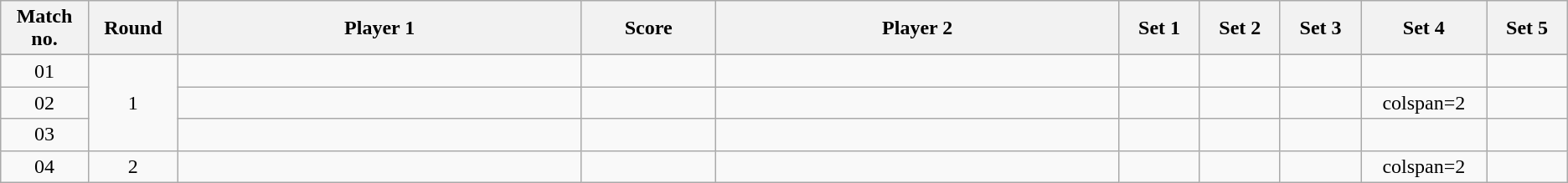<table class="wikitable" style="text-align: center;">
<tr>
<th width="2%">Match no.</th>
<th width="2%">Round</th>
<th width="15%">Player 1</th>
<th width="5%">Score</th>
<th width="15%">Player 2</th>
<th width="3%">Set 1</th>
<th width="3%">Set 2</th>
<th width="3%">Set 3</th>
<th width="3%">Set 4</th>
<th width="3%">Set 5</th>
</tr>
<tr>
</tr>
<tr style=text-align:center;>
<td>01</td>
<td rowspan=3>1</td>
<td></td>
<td></td>
<td></td>
<td></td>
<td></td>
<td></td>
<td></td>
<td></td>
</tr>
<tr style=text-align:center;>
<td>02</td>
<td></td>
<td></td>
<td></td>
<td></td>
<td></td>
<td></td>
<td>colspan=2</td>
</tr>
<tr style=text-align:center;>
<td>03</td>
<td></td>
<td></td>
<td></td>
<td></td>
<td></td>
<td></td>
<td></td>
<td></td>
</tr>
<tr style=text-align:center;>
<td>04</td>
<td>2</td>
<td></td>
<td></td>
<td></td>
<td></td>
<td></td>
<td></td>
<td>colspan=2</td>
</tr>
</table>
